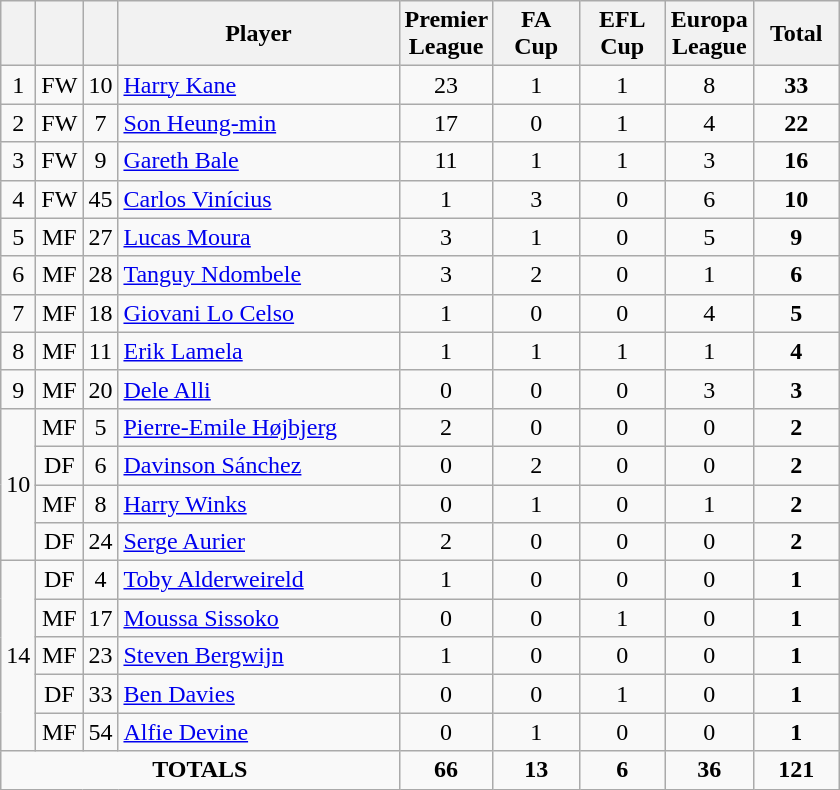<table class="wikitable sortable" style="text-align:center">
<tr>
<th width=10></th>
<th width=10></th>
<th width=10></th>
<th width=180>Player</th>
<th width=50>Premier League</th>
<th width=50>FA Cup</th>
<th width=50>EFL Cup</th>
<th width=50>Europa League</th>
<th width=50>Total</th>
</tr>
<tr>
<td rowspan="1">1</td>
<td>FW</td>
<td>10</td>
<td align=left> <a href='#'>Harry Kane</a></td>
<td>23</td>
<td>1</td>
<td>1</td>
<td>8</td>
<td><strong>33</strong></td>
</tr>
<tr>
<td rowspan="1">2</td>
<td>FW</td>
<td>7</td>
<td align=left> <a href='#'>Son Heung-min</a></td>
<td>17</td>
<td>0</td>
<td>1</td>
<td>4</td>
<td><strong>22</strong></td>
</tr>
<tr>
<td rowspan="1">3</td>
<td>FW</td>
<td>9</td>
<td align="left"> <a href='#'>Gareth Bale</a></td>
<td>11</td>
<td>1</td>
<td>1</td>
<td>3</td>
<td><strong>16</strong></td>
</tr>
<tr>
<td rowspan="1">4</td>
<td>FW</td>
<td>45</td>
<td align="left"> <a href='#'>Carlos Vinícius</a></td>
<td>1</td>
<td>3</td>
<td>0</td>
<td>6</td>
<td><strong>10</strong></td>
</tr>
<tr>
<td rowspan="1">5</td>
<td>MF</td>
<td>27</td>
<td align="left"> <a href='#'>Lucas Moura</a></td>
<td>3</td>
<td>1</td>
<td>0</td>
<td>5</td>
<td><strong>9</strong></td>
</tr>
<tr>
<td rowspan="1">6</td>
<td>MF</td>
<td>28</td>
<td align="left"> <a href='#'>Tanguy Ndombele</a></td>
<td>3</td>
<td>2</td>
<td>0</td>
<td>1</td>
<td><strong>6</strong></td>
</tr>
<tr>
<td rowspan="1">7</td>
<td>MF</td>
<td>18</td>
<td align="left"> <a href='#'>Giovani Lo Celso</a></td>
<td>1</td>
<td>0</td>
<td>0</td>
<td>4</td>
<td><strong>5</strong></td>
</tr>
<tr>
<td rowspan="1">8</td>
<td>MF</td>
<td>11</td>
<td align="left"> <a href='#'>Erik Lamela</a></td>
<td>1</td>
<td>1</td>
<td>1</td>
<td>1</td>
<td><strong>4</strong></td>
</tr>
<tr>
<td rowspan="1">9</td>
<td>MF</td>
<td>20</td>
<td align="left"> <a href='#'>Dele Alli</a></td>
<td>0</td>
<td>0</td>
<td>0</td>
<td>3</td>
<td><strong>3</strong></td>
</tr>
<tr>
<td rowspan="4">10</td>
<td>MF</td>
<td>5</td>
<td align="left"> <a href='#'>Pierre-Emile Højbjerg</a></td>
<td>2</td>
<td>0</td>
<td>0</td>
<td>0</td>
<td><strong>2</strong></td>
</tr>
<tr>
<td>DF</td>
<td>6</td>
<td align="left"> <a href='#'>Davinson Sánchez</a></td>
<td>0</td>
<td>2</td>
<td>0</td>
<td>0</td>
<td><strong>2</strong></td>
</tr>
<tr>
<td>MF</td>
<td>8</td>
<td align="left"> <a href='#'>Harry Winks</a></td>
<td>0</td>
<td>1</td>
<td>0</td>
<td>1</td>
<td><strong>2</strong></td>
</tr>
<tr>
<td>DF</td>
<td>24</td>
<td align="left"> <a href='#'>Serge Aurier</a></td>
<td>2</td>
<td>0</td>
<td>0</td>
<td>0</td>
<td><strong>2</strong></td>
</tr>
<tr>
<td rowspan="5">14</td>
<td>DF</td>
<td>4</td>
<td align="left"> <a href='#'>Toby Alderweireld</a></td>
<td>1</td>
<td>0</td>
<td>0</td>
<td>0</td>
<td><strong>1</strong></td>
</tr>
<tr>
<td>MF</td>
<td>17</td>
<td align="left"> <a href='#'>Moussa Sissoko</a></td>
<td>0</td>
<td>0</td>
<td>1</td>
<td>0</td>
<td><strong>1</strong></td>
</tr>
<tr>
<td>MF</td>
<td>23</td>
<td align="left"> <a href='#'>Steven Bergwijn</a></td>
<td>1</td>
<td>0</td>
<td>0</td>
<td>0</td>
<td><strong>1</strong></td>
</tr>
<tr>
<td>DF</td>
<td>33</td>
<td align="left"> <a href='#'>Ben Davies</a></td>
<td>0</td>
<td>0</td>
<td>1</td>
<td>0</td>
<td><strong>1</strong></td>
</tr>
<tr>
<td>MF</td>
<td>54</td>
<td align="left"> <a href='#'>Alfie Devine</a></td>
<td>0</td>
<td>1</td>
<td>0</td>
<td>0</td>
<td><strong>1</strong></td>
</tr>
<tr>
<td colspan="4"><strong>TOTALS</strong></td>
<td><strong>66</strong></td>
<td><strong>13</strong></td>
<td><strong>6</strong></td>
<td><strong>36</strong></td>
<td><strong>121</strong></td>
</tr>
</table>
